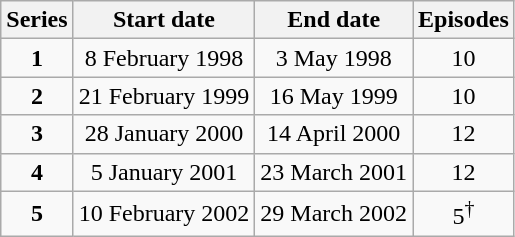<table class="wikitable" style="text-align:center;">
<tr>
<th>Series</th>
<th>Start date</th>
<th>End date</th>
<th>Episodes</th>
</tr>
<tr>
<td><strong>1</strong></td>
<td>8 February 1998</td>
<td>3 May 1998</td>
<td>10</td>
</tr>
<tr>
<td><strong>2</strong></td>
<td>21 February 1999</td>
<td>16 May 1999</td>
<td>10</td>
</tr>
<tr>
<td><strong>3</strong></td>
<td>28 January 2000</td>
<td>14 April 2000</td>
<td>12</td>
</tr>
<tr>
<td><strong>4</strong></td>
<td>5 January 2001</td>
<td>23 March 2001</td>
<td>12</td>
</tr>
<tr>
<td><strong>5</strong></td>
<td>10 February 2002</td>
<td>29 March 2002</td>
<td>5<sup>†</sup></td>
</tr>
</table>
